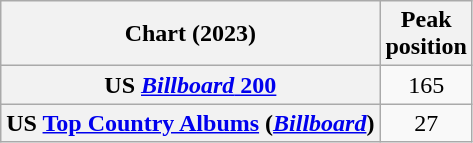<table class="wikitable sortable plainrowheaders" style="text-align:center;">
<tr>
<th scope="col">Chart (2023)</th>
<th scope="col">Peak<br>position</th>
</tr>
<tr>
<th scope="row">US <a href='#'><em>Billboard</em> 200</a></th>
<td>165</td>
</tr>
<tr>
<th scope="row">US <a href='#'>Top Country Albums</a> (<em><a href='#'>Billboard</a></em>)</th>
<td>27</td>
</tr>
</table>
